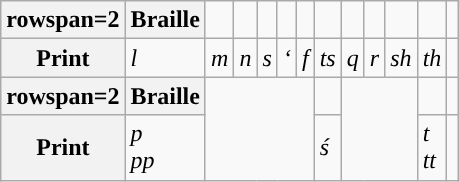<table class="wikitable">
<tr>
<th>rowspan=2 </th>
<th>Braille</th>
<td></td>
<td></td>
<td></td>
<td></td>
<td></td>
<td></td>
<td></td>
<td></td>
<td></td>
<td></td>
<td></td>
</tr>
<tr>
<th>Print</th>
<td><a href='#'></a> <em>l</em></td>
<td><a href='#'></a> <em>m</em></td>
<td><a href='#'></a> <em>n</em></td>
<td><a href='#'></a> <em>s</em></td>
<td><a href='#'></a> <em>‘</em></td>
<td><a href='#'></a> <em>f</em></td>
<td><a href='#'></a> <em>ts</em></td>
<td><a href='#'></a> <em>q</em></td>
<td><a href='#'></a> <em>r</em></td>
<td><a href='#'></a> <em>sh</em></td>
<td><a href='#'></a> <em>th</em></td>
</tr>
<tr>
<th>rowspan=2 </th>
<th>Braille</th>
<td rowspan=2 colspan=5></td>
<td></td>
<td rowspan=2 colspan=3></td>
<td></td>
<td></td>
</tr>
<tr>
<th>Print</th>
<td> <em>p<br>pp</em></td>
<td> <em>ś</em><br></td>
<td> <em>t<br>tt</em></td>
</tr>
</table>
